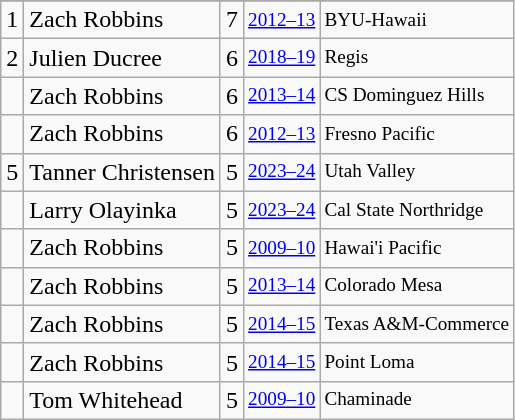<table class="wikitable">
<tr>
</tr>
<tr>
<td>1</td>
<td>Zach Robbins</td>
<td>7</td>
<td style="font-size:80%;"><a href='#'>2012–13</a></td>
<td style="font-size:80%;">BYU-Hawaii</td>
</tr>
<tr>
<td>2</td>
<td>Julien Ducree</td>
<td>6</td>
<td style="font-size:80%;"><a href='#'>2018–19</a></td>
<td style="font-size:80%;">Regis</td>
</tr>
<tr>
<td></td>
<td>Zach Robbins</td>
<td>6</td>
<td style="font-size:80%;"><a href='#'>2013–14</a></td>
<td style="font-size:80%;">CS Dominguez Hills</td>
</tr>
<tr>
<td></td>
<td>Zach Robbins</td>
<td>6</td>
<td style="font-size:80%;"><a href='#'>2012–13</a></td>
<td style="font-size:80%;">Fresno Pacific</td>
</tr>
<tr>
<td>5</td>
<td>Tanner Christensen</td>
<td>5</td>
<td style="font-size:80%;"><a href='#'>2023–24</a></td>
<td style="font-size:80%;">Utah Valley</td>
</tr>
<tr>
<td></td>
<td>Larry Olayinka</td>
<td>5</td>
<td style="font-size:80%;"><a href='#'>2023–24</a></td>
<td style="font-size:80%;">Cal State Northridge</td>
</tr>
<tr>
<td></td>
<td>Zach Robbins</td>
<td>5</td>
<td style="font-size:80%;"><a href='#'>2009–10</a></td>
<td style="font-size:80%;">Hawai'i Pacific</td>
</tr>
<tr>
<td></td>
<td>Zach Robbins</td>
<td>5</td>
<td style="font-size:80%;"><a href='#'>2013–14</a></td>
<td style="font-size:80%;">Colorado Mesa</td>
</tr>
<tr>
<td></td>
<td>Zach Robbins</td>
<td>5</td>
<td style="font-size:80%;"><a href='#'>2014–15</a></td>
<td style="font-size:80%;">Texas A&M-Commerce</td>
</tr>
<tr>
<td></td>
<td>Zach Robbins</td>
<td>5</td>
<td style="font-size:80%;"><a href='#'>2014–15</a></td>
<td style="font-size:80%;">Point Loma</td>
</tr>
<tr>
<td></td>
<td>Tom Whitehead</td>
<td>5</td>
<td style="font-size:80%;"><a href='#'>2009–10</a></td>
<td style="font-size:80%;">Chaminade</td>
</tr>
</table>
